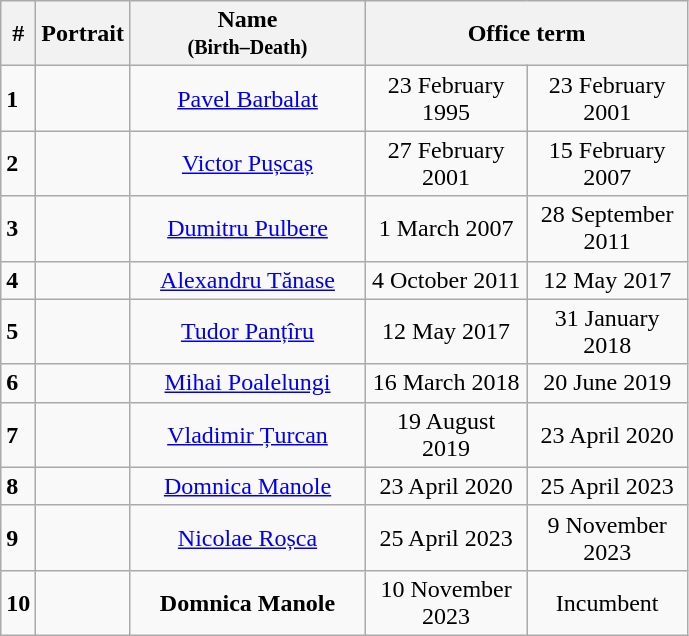<table class="wikitable">
<tr>
<th>#</th>
<th scope="col">Portrait</th>
<th scope="col">Name<br><small>(Birth–Death)</small></th>
<th colspan="2" scope="col">Office term</th>
</tr>
<tr>
<td><strong>1</strong></td>
<td></td>
<td width="150" style="text-align: center;"><a href='#'>Pavel Barbalat</a><br></td>
<td width="100" style="text-align: center;">23 February 1995</td>
<td width="100" style="text-align: center;">23 February 2001</td>
</tr>
<tr>
<td><strong>2</strong></td>
<td></td>
<td width="150" style="text-align: center;"><a href='#'>Victor Pușcaș</a><br></td>
<td width="100" style="text-align: center;">27 February 2001</td>
<td width="100" style="text-align: center;">15 February 2007</td>
</tr>
<tr>
<td><strong>3</strong></td>
<td></td>
<td width="150" style="text-align: center;"><a href='#'>Dumitru Pulbere</a><br></td>
<td width="100" style="text-align: center;">1 March 2007</td>
<td width="100" style="text-align: center;">28 September 2011</td>
</tr>
<tr>
<td><strong>4</strong></td>
<td></td>
<td width="150" style="text-align: center;"><a href='#'>Alexandru Tănase</a><br></td>
<td width="100" style="text-align: center;">4 October 2011</td>
<td width="100" style="text-align: center;">12 May 2017</td>
</tr>
<tr>
<td><strong>5</strong></td>
<td></td>
<td width="150" style="text-align: center;"><a href='#'>Tudor Panțîru</a><br></td>
<td width="100" style="text-align: center;">12 May 2017</td>
<td width="100" style="text-align: center;">31 January 2018</td>
</tr>
<tr>
<td><strong>6</strong></td>
<td></td>
<td width="150" style="text-align: center;"><a href='#'>Mihai Poalelungi</a><br></td>
<td width="100" style="text-align: center;">16 March 2018</td>
<td width="100" style="text-align: center;">20 June 2019</td>
</tr>
<tr>
<td><strong>7</strong></td>
<td></td>
<td width="150" style="text-align: center;"><a href='#'>Vladimir Țurcan</a><br></td>
<td width="100" style="text-align: center;">19 August 2019</td>
<td width="100" style="text-align: center;">23 April 2020</td>
</tr>
<tr>
<td><strong>8</strong></td>
<td></td>
<td width="150" style="text-align: center;"><a href='#'>Domnica Manole</a><br></td>
<td width="100" style="text-align: center;">23 April 2020</td>
<td width="100" style="text-align: center;">25 April 2023</td>
</tr>
<tr>
<td><strong>9</strong></td>
<td></td>
<td width="150" style="text-align: center;"><a href='#'>Nicolae Roșca</a><br></td>
<td width="100" style="text-align: center;">25 April 2023</td>
<td width="100" style="text-align: center;">9 November 2023</td>
</tr>
<tr>
<td><strong>10</strong></td>
<td></td>
<td width="150" style="text-align: center;"><strong>Domnica Manole</strong><br></td>
<td width="100" style="text-align: center;">10 November 2023</td>
<td width="100" style="text-align: center;">Incumbent</td>
</tr>
</table>
